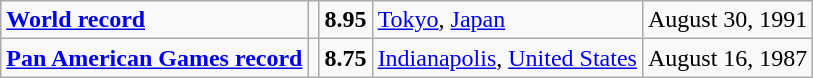<table class="wikitable">
<tr>
<td><strong><a href='#'>World record</a></strong></td>
<td></td>
<td><strong>8.95</strong></td>
<td><a href='#'>Tokyo</a>, <a href='#'>Japan</a></td>
<td>August 30, 1991</td>
</tr>
<tr>
<td><strong><a href='#'>Pan American Games record</a></strong></td>
<td></td>
<td><strong>8.75</strong></td>
<td><a href='#'>Indianapolis</a>, <a href='#'>United States</a></td>
<td>August 16, 1987</td>
</tr>
</table>
